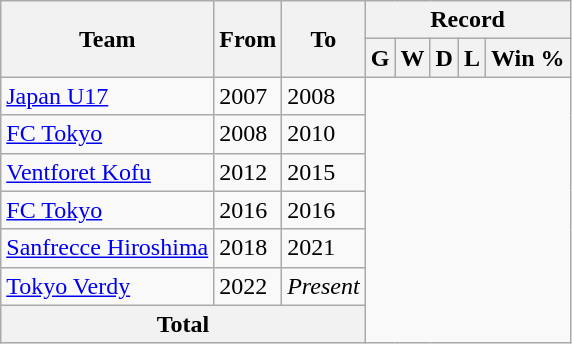<table class="wikitable" style="text-align: center">
<tr>
<th rowspan="2">Team</th>
<th rowspan="2">From</th>
<th rowspan="2">To</th>
<th colspan="5">Record</th>
</tr>
<tr>
<th>G</th>
<th>W</th>
<th>D</th>
<th>L</th>
<th>Win %</th>
</tr>
<tr>
<td align="left"><a href='#'>Japan U17</a></td>
<td align="left">2007</td>
<td align="left">2008<br></td>
</tr>
<tr>
<td align="left"><a href='#'>FC Tokyo</a></td>
<td align="left">2008</td>
<td align="left">2010<br></td>
</tr>
<tr>
<td align="left"><a href='#'>Ventforet Kofu</a></td>
<td align="left">2012</td>
<td align="left">2015<br></td>
</tr>
<tr>
<td align="left"><a href='#'>FC Tokyo</a></td>
<td align="left">2016</td>
<td align="left">2016<br></td>
</tr>
<tr>
<td align="left"><a href='#'>Sanfrecce Hiroshima</a></td>
<td align="left">2018</td>
<td align="left">2021<br></td>
</tr>
<tr>
<td align="left"><a href='#'>Tokyo Verdy</a></td>
<td align="left">2022</td>
<td align="left"><em>Present</em><br></td>
</tr>
<tr>
<th colspan="3">Total<br></th>
</tr>
</table>
